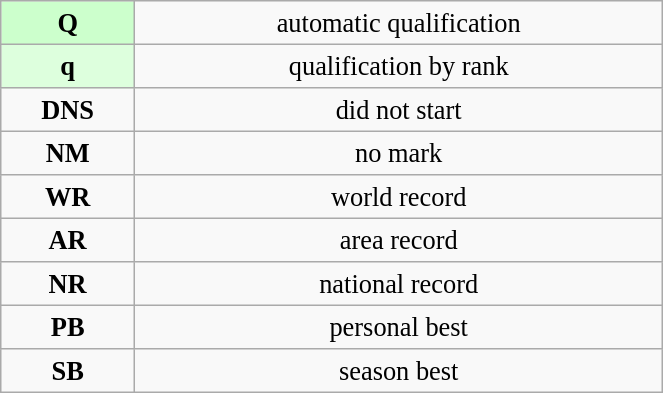<table class="wikitable" style=" text-align:center; font-size:110%;" width="35%">
<tr>
<td bgcolor="ccffcc"><strong>Q</strong></td>
<td>automatic qualification</td>
</tr>
<tr>
<td bgcolor="ddffdd"><strong>q</strong></td>
<td>qualification by rank</td>
</tr>
<tr>
<td><strong>DNS</strong></td>
<td>did not start</td>
</tr>
<tr>
<td><strong>NM</strong></td>
<td>no mark</td>
</tr>
<tr>
<td><strong>WR</strong></td>
<td>world record</td>
</tr>
<tr>
<td><strong>AR</strong></td>
<td>area record</td>
</tr>
<tr>
<td><strong>NR</strong></td>
<td>national record</td>
</tr>
<tr>
<td><strong>PB</strong></td>
<td>personal best</td>
</tr>
<tr>
<td><strong>SB</strong></td>
<td>season best</td>
</tr>
</table>
